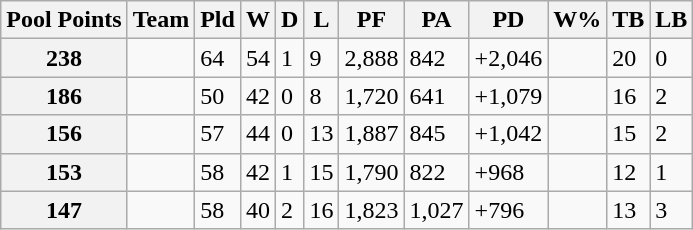<table class="wikitable sortable">
<tr>
<th>Pool Points</th>
<th>Team</th>
<th>Pld</th>
<th>W</th>
<th>D</th>
<th>L</th>
<th>PF</th>
<th>PA</th>
<th>PD</th>
<th>W%</th>
<th>TB</th>
<th>LB</th>
</tr>
<tr>
<th>238</th>
<td></td>
<td>64</td>
<td>54</td>
<td>1</td>
<td>9</td>
<td>2,888</td>
<td>842</td>
<td>+2,046</td>
<td></td>
<td>20</td>
<td>0</td>
</tr>
<tr>
<th>186</th>
<td></td>
<td>50</td>
<td>42</td>
<td>0</td>
<td>8</td>
<td>1,720</td>
<td>641</td>
<td>+1,079</td>
<td></td>
<td>16</td>
<td>2</td>
</tr>
<tr>
<th>156</th>
<td></td>
<td>57</td>
<td>44</td>
<td>0</td>
<td>13</td>
<td>1,887</td>
<td>845</td>
<td>+1,042</td>
<td></td>
<td>15</td>
<td>2</td>
</tr>
<tr>
<th>153</th>
<td></td>
<td>58</td>
<td>42</td>
<td>1</td>
<td>15</td>
<td>1,790</td>
<td>822</td>
<td>+968</td>
<td></td>
<td>12</td>
<td>1</td>
</tr>
<tr>
<th>147</th>
<td></td>
<td>58</td>
<td>40</td>
<td>2</td>
<td>16</td>
<td>1,823</td>
<td>1,027</td>
<td>+796</td>
<td></td>
<td>13</td>
<td>3</td>
</tr>
</table>
